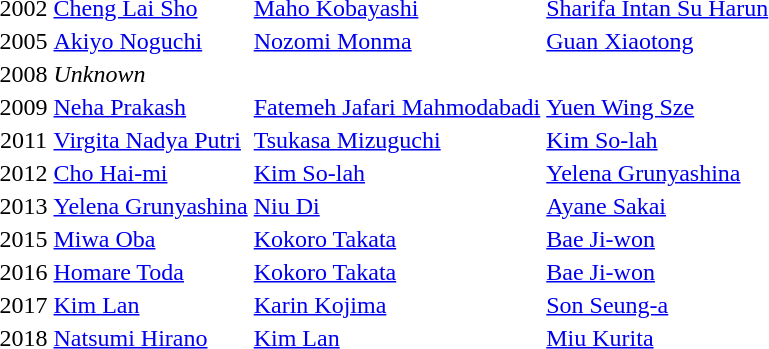<table>
<tr>
<td align="center">2002</td>
<td> <a href='#'>Cheng Lai Sho</a></td>
<td> <a href='#'>Maho Kobayashi</a></td>
<td> <a href='#'>Sharifa Intan Su Harun</a></td>
</tr>
<tr>
<td align="center">2005</td>
<td> <a href='#'>Akiyo Noguchi</a></td>
<td> <a href='#'>Nozomi Monma</a></td>
<td> <a href='#'>Guan Xiaotong</a></td>
</tr>
<tr>
<td align="center">2008</td>
<td colspan=3><em>Unknown</em></td>
</tr>
<tr>
<td align="center">2009</td>
<td> <a href='#'>Neha Prakash</a></td>
<td> <a href='#'>Fatemeh Jafari Mahmodabadi</a></td>
<td> <a href='#'>Yuen Wing Sze</a></td>
</tr>
<tr>
<td align="center">2011</td>
<td> <a href='#'>Virgita Nadya Putri</a></td>
<td> <a href='#'>Tsukasa Mizuguchi</a></td>
<td> <a href='#'>Kim So-lah</a></td>
</tr>
<tr>
<td align="center">2012</td>
<td> <a href='#'>Cho Hai-mi</a></td>
<td> <a href='#'>Kim So-lah</a></td>
<td> <a href='#'>Yelena Grunyashina</a></td>
</tr>
<tr>
<td align="center">2013</td>
<td> <a href='#'>Yelena Grunyashina</a></td>
<td> <a href='#'>Niu Di</a></td>
<td> <a href='#'>Ayane Sakai</a></td>
</tr>
<tr>
<td align="center">2015</td>
<td> <a href='#'>Miwa Oba</a></td>
<td> <a href='#'>Kokoro Takata</a></td>
<td> <a href='#'>Bae Ji-won</a></td>
</tr>
<tr>
<td align="center">2016</td>
<td> <a href='#'>Homare Toda</a></td>
<td> <a href='#'>Kokoro Takata</a></td>
<td> <a href='#'>Bae Ji-won</a></td>
</tr>
<tr>
<td align="center">2017</td>
<td> <a href='#'>Kim Lan</a></td>
<td> <a href='#'>Karin Kojima</a></td>
<td> <a href='#'>Son Seung-a</a></td>
</tr>
<tr>
<td align="center">2018</td>
<td> <a href='#'>Natsumi Hirano</a></td>
<td> <a href='#'>Kim Lan</a></td>
<td> <a href='#'>Miu Kurita</a></td>
</tr>
</table>
